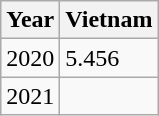<table class="wikitable">
<tr>
<th>Year</th>
<th>Vietnam</th>
</tr>
<tr>
<td>2020</td>
<td>5.456 </td>
</tr>
<tr>
<td>2021</td>
<td></td>
</tr>
</table>
